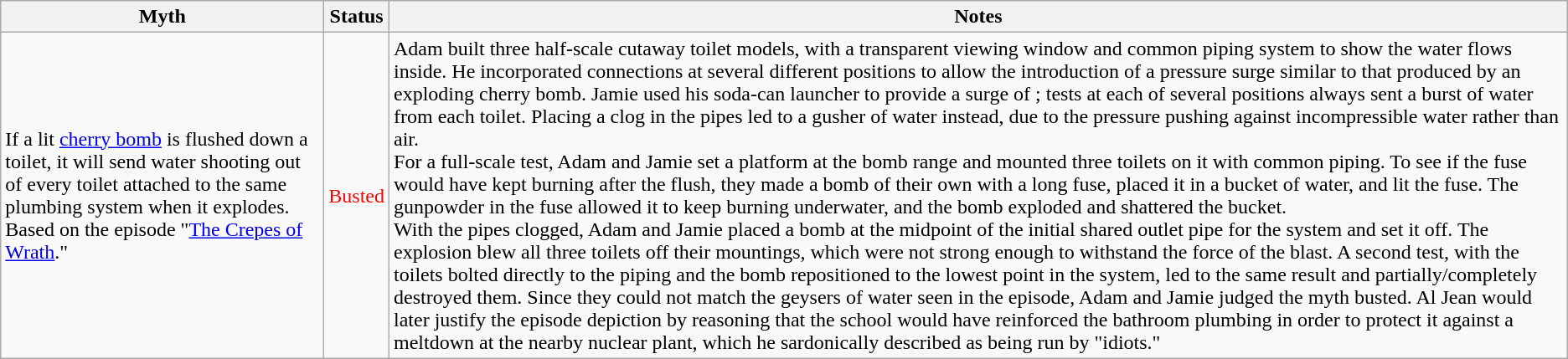<table class="wikitable plainrowheaders">
<tr>
<th scope"col">Myth</th>
<th scope"col">Status</th>
<th scope"col">Notes</th>
</tr>
<tr>
<td scope"row">If a lit <a href='#'>cherry bomb</a> is flushed down a toilet, it will send water shooting out of every toilet attached to the same plumbing system when it explodes. Based on the episode "<a href='#'>The Crepes of Wrath</a>."</td>
<td style="color:red">Busted</td>
<td>Adam built three half-scale cutaway toilet models, with a transparent viewing window and common piping system to show the water flows inside. He incorporated connections at several different positions to allow the introduction of a pressure surge similar to that produced by an exploding cherry bomb. Jamie used his soda-can launcher to provide a surge of ; tests at each of several positions always sent a burst of water from each toilet. Placing a clog in the pipes led to a gusher of water instead, due to the pressure pushing against incompressible water rather than air.<br>For a full-scale test, Adam and Jamie set a platform at the bomb range and mounted three toilets on it with common piping. To see if the fuse would have kept burning after the flush, they made a bomb of their own with a long fuse, placed it in a bucket of water, and lit the fuse. The gunpowder in the fuse allowed it to keep burning underwater, and the bomb exploded and shattered the bucket.<br>With the pipes clogged, Adam and Jamie placed a bomb at the midpoint of the initial shared outlet pipe for the system and set it off. The explosion blew all three toilets off their mountings, which were not strong enough to withstand the force of the blast. A second test, with the toilets bolted directly to the piping and the bomb repositioned to the lowest point in the system, led to the same result and partially/completely destroyed them. Since they could not match the geysers of water seen in the episode, Adam and Jamie judged the myth busted. Al Jean would later justify the episode depiction by reasoning that the school would have reinforced the bathroom plumbing in order to protect it against a meltdown at the nearby nuclear plant, which he sardonically described as being run by "idiots."</td>
</tr>
</table>
